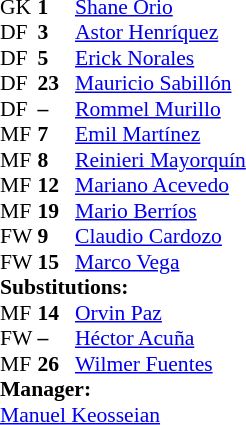<table style = "font-size: 90%" cellspacing = "0" cellpadding = "0">
<tr>
<td colspan = 4></td>
</tr>
<tr>
<th style="width:25px;"></th>
<th style="width:25px;"></th>
</tr>
<tr>
<td>GK</td>
<td><strong>1</strong></td>
<td> <a href='#'>Shane Orio</a></td>
</tr>
<tr>
<td>DF</td>
<td><strong>3</strong></td>
<td> <a href='#'>Astor Henríquez</a></td>
<td></td>
<td></td>
</tr>
<tr>
<td>DF</td>
<td><strong>5</strong></td>
<td> <a href='#'>Erick Norales</a></td>
<td></td>
<td></td>
</tr>
<tr>
<td>DF</td>
<td><strong>23</strong></td>
<td> <a href='#'>Mauricio Sabillón</a></td>
</tr>
<tr>
<td>DF</td>
<td><strong>–</strong></td>
<td> <a href='#'>Rommel Murillo</a></td>
<td></td>
<td></td>
</tr>
<tr>
<td>MF</td>
<td><strong>7</strong></td>
<td> <a href='#'>Emil Martínez</a></td>
<td></td>
<td></td>
<td></td>
<td></td>
</tr>
<tr>
<td>MF</td>
<td><strong>8</strong></td>
<td> <a href='#'>Reinieri Mayorquín</a></td>
<td></td>
<td></td>
<td></td>
<td></td>
</tr>
<tr>
<td>MF</td>
<td><strong>12</strong></td>
<td> <a href='#'>Mariano Acevedo</a></td>
</tr>
<tr>
<td>MF</td>
<td><strong>19</strong></td>
<td> <a href='#'>Mario Berríos</a></td>
</tr>
<tr>
<td>FW</td>
<td><strong>9</strong></td>
<td> <a href='#'>Claudio Cardozo</a></td>
<td></td>
<td></td>
</tr>
<tr>
<td>FW</td>
<td><strong>15</strong></td>
<td> <a href='#'>Marco Vega</a></td>
<td></td>
<td></td>
</tr>
<tr>
<td colspan = 3><strong>Substitutions:</strong></td>
</tr>
<tr>
<td>MF</td>
<td><strong>14</strong></td>
<td> <a href='#'>Orvin Paz</a></td>
<td></td>
<td></td>
</tr>
<tr>
<td>FW</td>
<td><strong>–</strong></td>
<td> <a href='#'>Héctor Acuña</a></td>
<td></td>
<td></td>
</tr>
<tr>
<td>MF</td>
<td><strong>26</strong></td>
<td> <a href='#'>Wilmer Fuentes</a></td>
<td></td>
<td></td>
</tr>
<tr>
<td colspan = 3><strong>Manager:</strong></td>
</tr>
<tr>
<td colspan = 3> <a href='#'>Manuel Keosseian</a></td>
</tr>
</table>
